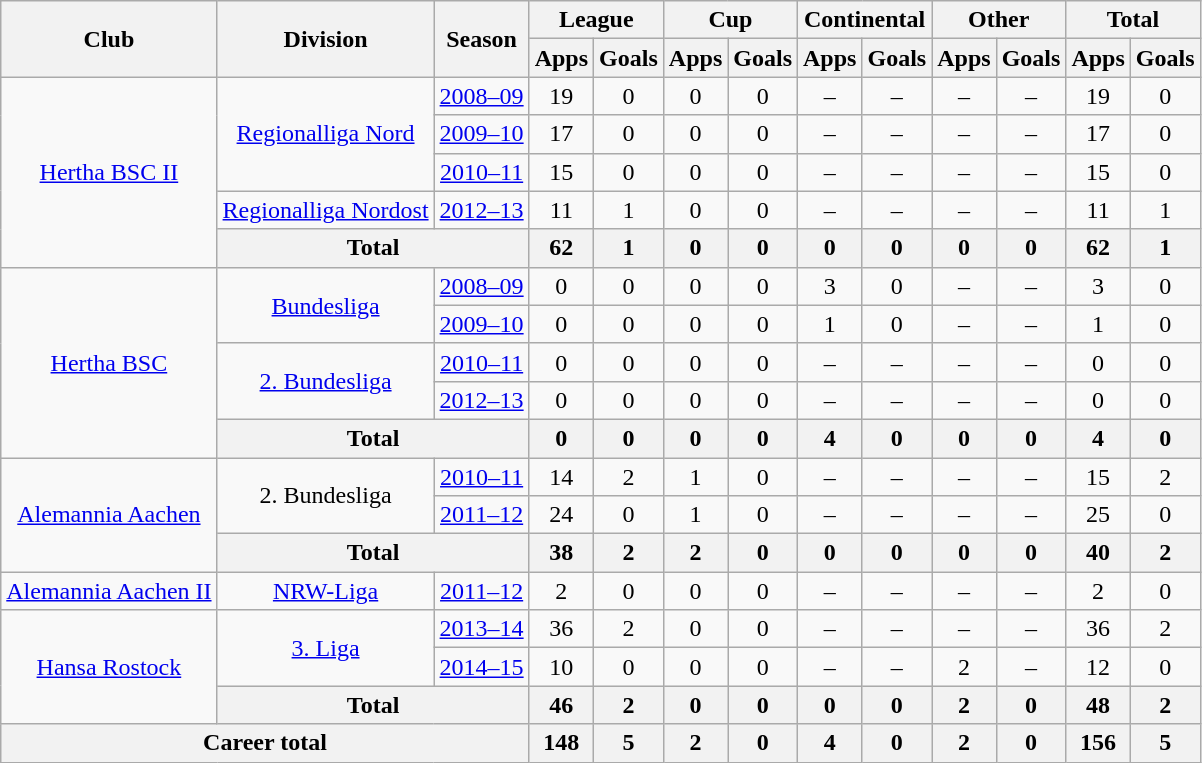<table class="wikitable" style="text-align: center">
<tr>
<th rowspan="2">Club</th>
<th rowspan="2">Division</th>
<th rowspan="2">Season</th>
<th colspan="2">League</th>
<th colspan="2">Cup</th>
<th colspan="2">Continental</th>
<th colspan="2">Other</th>
<th colspan="2">Total</th>
</tr>
<tr>
<th>Apps</th>
<th>Goals</th>
<th>Apps</th>
<th>Goals</th>
<th>Apps</th>
<th>Goals</th>
<th>Apps</th>
<th>Goals</th>
<th>Apps</th>
<th>Goals</th>
</tr>
<tr>
<td rowspan="5"><a href='#'>Hertha BSC II</a></td>
<td rowspan="3"><a href='#'>Regionalliga Nord</a></td>
<td><a href='#'>2008–09</a></td>
<td>19</td>
<td>0</td>
<td>0</td>
<td>0</td>
<td>–</td>
<td>–</td>
<td>–</td>
<td>–</td>
<td>19</td>
<td>0</td>
</tr>
<tr>
<td><a href='#'>2009–10</a></td>
<td>17</td>
<td>0</td>
<td>0</td>
<td>0</td>
<td>–</td>
<td>–</td>
<td>–</td>
<td>–</td>
<td>17</td>
<td>0</td>
</tr>
<tr>
<td><a href='#'>2010–11</a></td>
<td>15</td>
<td>0</td>
<td>0</td>
<td>0</td>
<td>–</td>
<td>–</td>
<td>–</td>
<td>–</td>
<td>15</td>
<td>0</td>
</tr>
<tr>
<td><a href='#'>Regionalliga Nordost</a></td>
<td><a href='#'>2012–13</a></td>
<td>11</td>
<td>1</td>
<td>0</td>
<td>0</td>
<td>–</td>
<td>–</td>
<td>–</td>
<td>–</td>
<td>11</td>
<td>1</td>
</tr>
<tr>
<th colspan="2">Total</th>
<th>62</th>
<th>1</th>
<th>0</th>
<th>0</th>
<th>0</th>
<th>0</th>
<th>0</th>
<th>0</th>
<th>62</th>
<th>1</th>
</tr>
<tr>
<td rowspan="5"><a href='#'>Hertha BSC</a></td>
<td rowspan="2"><a href='#'>Bundesliga</a></td>
<td><a href='#'>2008–09</a></td>
<td>0</td>
<td>0</td>
<td>0</td>
<td>0</td>
<td>3</td>
<td>0</td>
<td>–</td>
<td>–</td>
<td>3</td>
<td>0</td>
</tr>
<tr>
<td><a href='#'>2009–10</a></td>
<td>0</td>
<td>0</td>
<td>0</td>
<td>0</td>
<td>1</td>
<td>0</td>
<td>–</td>
<td>–</td>
<td>1</td>
<td>0</td>
</tr>
<tr>
<td rowspan="2"><a href='#'>2. Bundesliga</a></td>
<td><a href='#'>2010–11</a></td>
<td>0</td>
<td>0</td>
<td>0</td>
<td>0</td>
<td>–</td>
<td>–</td>
<td>–</td>
<td>–</td>
<td>0</td>
<td>0</td>
</tr>
<tr>
<td><a href='#'>2012–13</a></td>
<td>0</td>
<td>0</td>
<td>0</td>
<td>0</td>
<td>–</td>
<td>–</td>
<td>–</td>
<td>–</td>
<td>0</td>
<td>0</td>
</tr>
<tr>
<th colspan="2">Total</th>
<th>0</th>
<th>0</th>
<th>0</th>
<th>0</th>
<th>4</th>
<th>0</th>
<th>0</th>
<th>0</th>
<th>4</th>
<th>0</th>
</tr>
<tr>
<td rowspan="3"><a href='#'>Alemannia Aachen</a></td>
<td rowspan="2">2. Bundesliga</td>
<td><a href='#'>2010–11</a></td>
<td>14</td>
<td>2</td>
<td>1</td>
<td>0</td>
<td>–</td>
<td>–</td>
<td>–</td>
<td>–</td>
<td>15</td>
<td>2</td>
</tr>
<tr>
<td><a href='#'>2011–12</a></td>
<td>24</td>
<td>0</td>
<td>1</td>
<td>0</td>
<td>–</td>
<td>–</td>
<td>–</td>
<td>–</td>
<td>25</td>
<td>0</td>
</tr>
<tr>
<th colspan="2">Total</th>
<th>38</th>
<th>2</th>
<th>2</th>
<th>0</th>
<th>0</th>
<th>0</th>
<th>0</th>
<th>0</th>
<th>40</th>
<th>2</th>
</tr>
<tr>
<td><a href='#'>Alemannia Aachen II</a></td>
<td><a href='#'>NRW-Liga</a></td>
<td><a href='#'>2011–12</a></td>
<td>2</td>
<td>0</td>
<td>0</td>
<td>0</td>
<td>–</td>
<td>–</td>
<td>–</td>
<td>–</td>
<td>2</td>
<td>0</td>
</tr>
<tr>
<td rowspan="3"><a href='#'>Hansa Rostock</a></td>
<td rowspan="2"><a href='#'>3. Liga</a></td>
<td><a href='#'>2013–14</a></td>
<td>36</td>
<td>2</td>
<td>0</td>
<td>0</td>
<td>–</td>
<td>–</td>
<td>–</td>
<td>–</td>
<td>36</td>
<td>2</td>
</tr>
<tr>
<td><a href='#'>2014–15</a></td>
<td>10</td>
<td>0</td>
<td>0</td>
<td>0</td>
<td>–</td>
<td>–</td>
<td>2</td>
<td>–</td>
<td>12</td>
<td>0</td>
</tr>
<tr>
<th colspan="2">Total</th>
<th>46</th>
<th>2</th>
<th>0</th>
<th>0</th>
<th>0</th>
<th>0</th>
<th>2</th>
<th>0</th>
<th>48</th>
<th>2</th>
</tr>
<tr>
<th colspan="3">Career total</th>
<th>148</th>
<th>5</th>
<th>2</th>
<th>0</th>
<th>4</th>
<th>0</th>
<th>2</th>
<th>0</th>
<th>156</th>
<th>5</th>
</tr>
</table>
